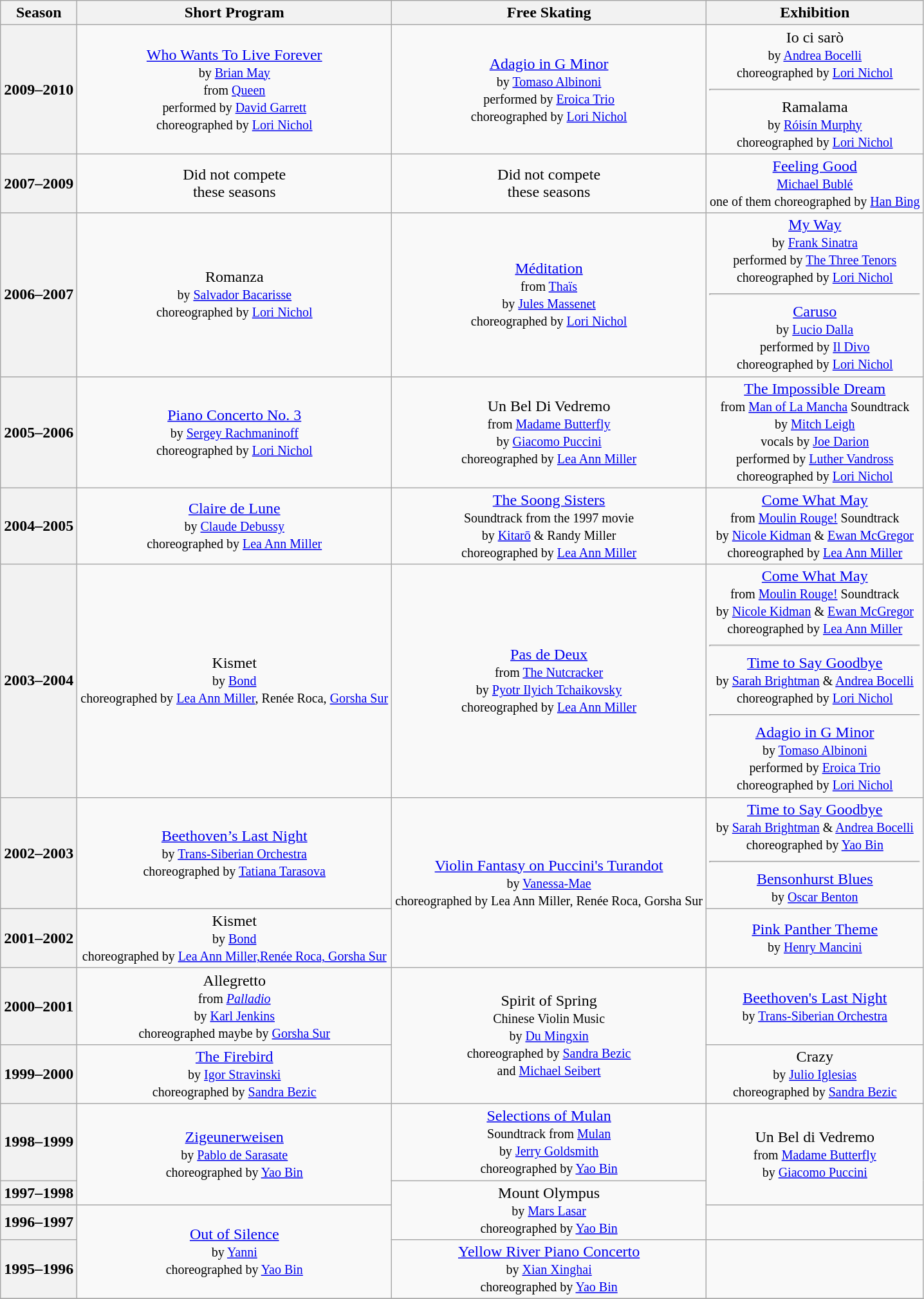<table class= "wikitable" style="text-align:center">
<tr>
<th>Season</th>
<th>Short Program</th>
<th>Free Skating</th>
<th>Exhibition</th>
</tr>
<tr>
<th>2009–2010</th>
<td><a href='#'>Who Wants To Live Forever</a> <br><small>by <a href='#'>Brian May</a> <br> from <a href='#'>Queen</a> <br> performed by <a href='#'>David Garrett</a> <br> choreographed by <a href='#'>Lori Nichol</a> </small></td>
<td><a href='#'>Adagio in G Minor</a> <br><small> by <a href='#'>Tomaso Albinoni</a> <br> performed by <a href='#'>Eroica Trio</a> <br> choreographed by <a href='#'>Lori Nichol</a> </small></td>
<td>Io ci sarò <br><small>by <a href='#'>Andrea Bocelli</a> <br>choreographed by <a href='#'>Lori Nichol</a> </small> <hr> Ramalama <br><small> by <a href='#'>Róisín Murphy</a> <br>choreographed by <a href='#'>Lori Nichol</a> </small></td>
</tr>
<tr>
<th>2007–2009</th>
<td align= center>Did not compete <br> these seasons</td>
<td align= center>Did not compete <br> these seasons</td>
<td><a href='#'>Feeling Good</a> <br> <small> <a href='#'>Michael Bublé</a> <br>one of them choreographed by <a href='#'>Han Bing</a></small></td>
</tr>
<tr>
<th>2006–2007</th>
<td>Romanza <br> <small> by <a href='#'>Salvador Bacarisse</a> <br>choreographed by <a href='#'>Lori Nichol</a> </small></td>
<td><a href='#'>Méditation</a> <br><small> from <a href='#'>Thaïs</a> <br> by <a href='#'>Jules Massenet</a> <br>choreographed by <a href='#'>Lori Nichol</a> </small></td>
<td><a href='#'>My Way</a> <br> <small> by <a href='#'>Frank Sinatra</a> <br> performed by <a href='#'>The Three Tenors</a> <br> choreographed by <a href='#'>Lori Nichol</a> </small> <br><hr> <a href='#'>Caruso</a> <br><small> by <a href='#'>Lucio Dalla</a> <br> performed by <a href='#'>Il Divo</a><br>choreographed by <a href='#'>Lori Nichol</a> </small></td>
</tr>
<tr>
<th>2005–2006</th>
<td><a href='#'>Piano Concerto No. 3</a> <br> <small> by <a href='#'>Sergey Rachmaninoff</a> <br>choreographed by <a href='#'>Lori Nichol</a> </small></td>
<td>Un Bel Di Vedremo<br> <small> from <a href='#'>Madame Butterfly</a> <br>by <a href='#'>Giacomo Puccini</a> <br> choreographed by <a href='#'>Lea Ann Miller</a> </small></td>
<td><a href='#'>The Impossible Dream</a> <br> <small> from <a href='#'>Man of La Mancha</a> Soundtrack <br> by <a href='#'>Mitch Leigh</a> <br> vocals by <a href='#'>Joe Darion</a> <br> performed by <a href='#'>Luther Vandross</a> <br>choreographed by <a href='#'>Lori Nichol</a></small></td>
</tr>
<tr>
<th>2004–2005</th>
<td><a href='#'>Claire de Lune</a> <br> <small>by <a href='#'>Claude Debussy</a> <br>choreographed by <a href='#'>Lea Ann Miller</a> </small></td>
<td><a href='#'>The Soong Sisters</a><br><small> Soundtrack from the 1997 movie <br> by <a href='#'>Kitarō</a> & Randy Miller<br>choreographed by <a href='#'>Lea Ann Miller</a> </small></td>
<td><a href='#'>Come What May</a> <br> <small>from <a href='#'>Moulin Rouge!</a> Soundtrack <br> by <a href='#'>Nicole Kidman</a> & <a href='#'>Ewan McGregor</a> <br>choreographed by <a href='#'>Lea Ann Miller</a> </small></td>
</tr>
<tr>
<th>2003–2004</th>
<td>Kismet <br><small> by <a href='#'>Bond</a> <br>choreographed by <a href='#'>Lea Ann Miller</a>, Renée Roca, <a href='#'>Gorsha Sur</a> </small></td>
<td><a href='#'>Pas de Deux</a><br><small> from <a href='#'>The Nutcracker</a> <br> by <a href='#'>Pyotr Ilyich Tchaikovsky</a> <br>choreographed by <a href='#'>Lea Ann Miller</a> </small></td>
<td><a href='#'>Come What May</a> <br> <small>from <a href='#'>Moulin Rouge!</a> Soundtrack</small> <br> <small> by <a href='#'>Nicole Kidman</a> & <a href='#'>Ewan McGregor</a> <br>choreographed by <a href='#'>Lea Ann Miller</a> </small><hr><a href='#'>Time to Say Goodbye</a> <br> <small> by <a href='#'>Sarah Brightman</a> & <a href='#'>Andrea Bocelli</a> <br>choreographed by <a href='#'>Lori Nichol</a> </small><hr><a href='#'>Adagio in G Minor</a> <br><small> by <a href='#'>Tomaso Albinoni</a> <br> performed by <a href='#'>Eroica Trio</a> <br> choreographed by <a href='#'>Lori Nichol</a> </small></td>
</tr>
<tr>
<th>2002–2003</th>
<td><a href='#'>Beethoven’s Last Night</a> <br> <small> by <a href='#'>Trans-Siberian Orchestra</a> <br>choreographed by <a href='#'>Tatiana Tarasova</a> </small></td>
<td rowspan=2><a href='#'>Violin Fantasy on Puccini's Turandot</a> <br><small> by <a href='#'>Vanessa-Mae</a> <br>choreographed by Lea Ann Miller, Renée Roca, Gorsha Sur </small></td>
<td><a href='#'>Time to Say Goodbye</a> <br> <small> by <a href='#'>Sarah Brightman</a> & <a href='#'>Andrea Bocelli</a> <br>choreographed by <a href='#'>Yao Bin</a> </small><hr><a href='#'>Bensonhurst Blues</a> <br> <small> by <a href='#'>Oscar Benton</a> <br></small></td>
</tr>
<tr>
<th>2001–2002</th>
<td>Kismet <br><small> by <a href='#'>Bond</a> <br>choreographed by <a href='#'>Lea Ann Miller,Renée Roca, Gorsha Sur</a> </small></td>
<td><a href='#'>Pink Panther Theme</a> <br> <small> by <a href='#'>Henry Mancini</a> <br></small></td>
</tr>
<tr>
<th>2000–2001</th>
<td>Allegretto <br><small>from <em><a href='#'>Palladio</a></em> <br> by <a href='#'>Karl Jenkins</a> <br>choreographed maybe by <a href='#'>Gorsha Sur</a> </small></td>
<td rowspan=2>Spirit of Spring <br> <small> Chinese Violin Music <br>by <a href='#'>Du Mingxin</a> <br>choreographed by <a href='#'>Sandra Bezic</a><br> and <a href='#'>Michael Seibert</a> </small></td>
<td><a href='#'>Beethoven's Last Night</a> <br> <small> by <a href='#'>Trans-Siberian Orchestra</a> <br> </small></td>
</tr>
<tr>
<th>1999–2000</th>
<td><a href='#'>The Firebird</a> <br> <small> by <a href='#'>Igor Stravinski</a> <br>choreographed by <a href='#'>Sandra Bezic</a> </small></td>
<td>Crazy <br><small>by <a href='#'>Julio Iglesias</a> <br>choreographed by <a href='#'>Sandra Bezic</a> </small></td>
</tr>
<tr>
<th>1998–1999</th>
<td rowspan=2><a href='#'>Zigeunerweisen</a> <br> <small> by <a href='#'>Pablo de Sarasate</a> <br>choreographed by <a href='#'>Yao Bin</a> </small></td>
<td><a href='#'>Selections of Mulan</a> <br> <small> Soundtrack from <a href='#'>Mulan</a> <br> by <a href='#'>Jerry Goldsmith</a> <br> choreographed by <a href='#'>Yao Bin</a> </small></td>
<td rowspan=2>Un Bel di Vedremo <br><small>from <a href='#'>Madame Butterfly</a> <br> by <a href='#'>Giacomo Puccini</a> <br> </small></td>
</tr>
<tr>
<th>1997–1998</th>
<td rowspan=2>Mount Olympus <br> <small> by <a href='#'>Mars Lasar</a> <br>choreographed by <a href='#'>Yao Bin</a></small></td>
</tr>
<tr>
<th>1996–1997</th>
<td rowspan=2><a href='#'>Out of Silence</a> <br><small>by <a href='#'>Yanni</a> <br>choreographed by <a href='#'>Yao Bin</a></small></td>
<td></td>
</tr>
<tr>
<th>1995–1996</th>
<td><a href='#'>Yellow River Piano Concerto</a> <br><small>by <a href='#'>Xian Xinghai</a> <br>choreographed by <a href='#'>Yao Bin</a> </small></td>
<td></td>
</tr>
<tr>
</tr>
</table>
